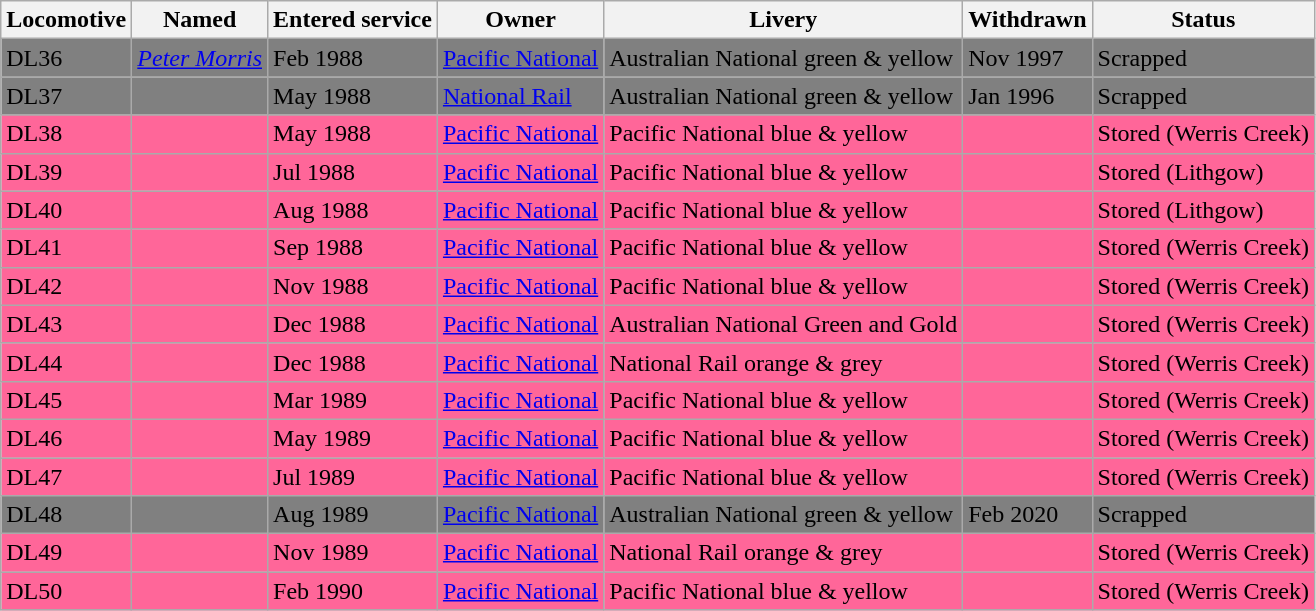<table class="wikitable">
<tr>
<th>Locomotive</th>
<th>Named</th>
<th>Entered service</th>
<th>Owner</th>
<th>Livery</th>
<th>Withdrawn</th>
<th>Status</th>
</tr>
<tr bgcolor=#808080>
<td>DL36</td>
<td><em><a href='#'>Peter Morris</a></em></td>
<td>Feb 1988</td>
<td><a href='#'>Pacific National</a></td>
<td>Australian National green & yellow</td>
<td>Nov 1997</td>
<td>Scrapped</td>
</tr>
<tr bgcolor="#808080">
<td>DL37</td>
<td></td>
<td>May 1988</td>
<td><a href='#'>National Rail</a></td>
<td>Australian National green & yellow</td>
<td>Jan 1996</td>
<td>Scrapped</td>
</tr>
<tr bgcolor=#FF6699>
<td>DL38</td>
<td></td>
<td>May 1988</td>
<td><a href='#'>Pacific National</a></td>
<td>Pacific National blue & yellow</td>
<td></td>
<td>Stored (Werris Creek)</td>
</tr>
<tr bgcolor=#FF6699>
<td>DL39</td>
<td></td>
<td>Jul 1988</td>
<td><a href='#'>Pacific National</a></td>
<td>Pacific National blue & yellow</td>
<td></td>
<td>Stored (Lithgow)</td>
</tr>
<tr bgcolor=#FF6699>
<td>DL40</td>
<td></td>
<td>Aug 1988</td>
<td><a href='#'>Pacific National</a></td>
<td>Pacific National blue & yellow</td>
<td></td>
<td>Stored (Lithgow)</td>
</tr>
<tr bgcolor=#FF6699>
<td>DL41</td>
<td></td>
<td>Sep 1988</td>
<td><a href='#'>Pacific National</a></td>
<td>Pacific National blue & yellow</td>
<td></td>
<td>Stored (Werris Creek)</td>
</tr>
<tr bgcolor=#FF6699>
<td>DL42</td>
<td></td>
<td>Nov 1988</td>
<td><a href='#'>Pacific National</a></td>
<td>Pacific National blue & yellow</td>
<td></td>
<td>Stored (Werris Creek)</td>
</tr>
<tr bgcolor=#FF6699>
<td>DL43</td>
<td></td>
<td>Dec 1988</td>
<td><a href='#'>Pacific National</a></td>
<td>Australian National Green and Gold</td>
<td></td>
<td>Stored (Werris Creek)</td>
</tr>
<tr bgcolor=#FF6699>
<td>DL44</td>
<td></td>
<td>Dec 1988</td>
<td><a href='#'>Pacific National</a></td>
<td>National Rail orange & grey</td>
<td></td>
<td>Stored (Werris Creek)</td>
</tr>
<tr bgcolor=#FF6699>
<td>DL45</td>
<td></td>
<td>Mar 1989</td>
<td><a href='#'>Pacific National</a></td>
<td>Pacific National blue & yellow</td>
<td></td>
<td>Stored (Werris Creek)</td>
</tr>
<tr bgcolor=#FF6699>
<td>DL46</td>
<td></td>
<td>May 1989</td>
<td><a href='#'>Pacific National</a></td>
<td>Pacific National blue & yellow</td>
<td></td>
<td>Stored (Werris Creek)</td>
</tr>
<tr bgcolor=#FF6699>
<td>DL47</td>
<td></td>
<td>Jul 1989</td>
<td><a href='#'>Pacific National</a></td>
<td>Pacific National blue & yellow</td>
<td></td>
<td>Stored (Werris Creek)</td>
</tr>
<tr bgcolor=#808080>
<td>DL48</td>
<td></td>
<td>Aug 1989</td>
<td><a href='#'>Pacific National</a></td>
<td>Australian National green & yellow</td>
<td>Feb 2020</td>
<td>Scrapped</td>
</tr>
<tr bgcolor=#FF6699>
<td>DL49</td>
<td></td>
<td>Nov 1989</td>
<td><a href='#'>Pacific National</a></td>
<td>National Rail orange & grey</td>
<td></td>
<td>Stored (Werris Creek)</td>
</tr>
<tr bgcolor=#FF6699>
<td>DL50</td>
<td></td>
<td>Feb 1990</td>
<td><a href='#'>Pacific National</a></td>
<td>Pacific National blue & yellow</td>
<td></td>
<td>Stored (Werris Creek)</td>
</tr>
</table>
